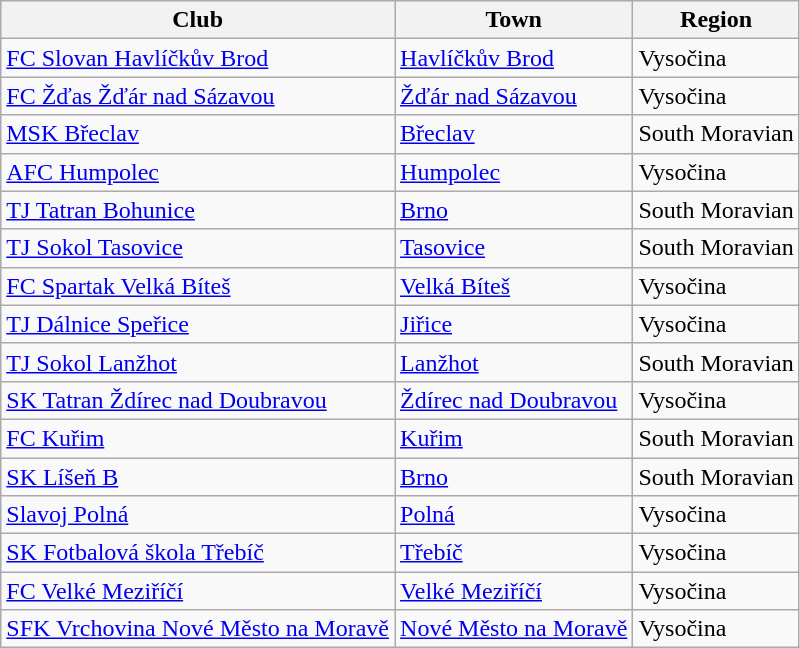<table class="wikitable sortable">
<tr>
<th>Club</th>
<th>Town</th>
<th>Region</th>
</tr>
<tr>
<td><a href='#'>FC Slovan Havlíčkův Brod</a></td>
<td><a href='#'>Havlíčkův Brod</a></td>
<td>Vysočina</td>
</tr>
<tr>
<td><a href='#'>FC Žďas Žďár nad Sázavou</a></td>
<td><a href='#'>Žďár nad Sázavou</a></td>
<td>Vysočina</td>
</tr>
<tr>
<td><a href='#'>MSK Břeclav</a></td>
<td><a href='#'>Břeclav</a></td>
<td>South Moravian</td>
</tr>
<tr>
<td><a href='#'>AFC Humpolec</a></td>
<td><a href='#'>Humpolec</a></td>
<td>Vysočina</td>
</tr>
<tr>
<td><a href='#'>TJ Tatran Bohunice</a></td>
<td><a href='#'>Brno</a></td>
<td>South Moravian</td>
</tr>
<tr>
<td><a href='#'>TJ Sokol Tasovice</a></td>
<td><a href='#'>Tasovice</a></td>
<td>South Moravian</td>
</tr>
<tr>
<td><a href='#'>FC Spartak Velká Bíteš</a></td>
<td><a href='#'>Velká Bíteš</a></td>
<td>Vysočina</td>
</tr>
<tr>
<td><a href='#'>TJ Dálnice Speřice</a></td>
<td><a href='#'>Jiřice</a></td>
<td>Vysočina</td>
</tr>
<tr>
<td><a href='#'>TJ Sokol Lanžhot</a></td>
<td><a href='#'>Lanžhot</a></td>
<td>South Moravian</td>
</tr>
<tr>
<td><a href='#'>SK Tatran Ždírec nad Doubravou</a></td>
<td><a href='#'>Ždírec nad Doubravou</a></td>
<td>Vysočina</td>
</tr>
<tr>
<td><a href='#'>FC Kuřim</a></td>
<td><a href='#'>Kuřim</a></td>
<td>South Moravian</td>
</tr>
<tr>
<td><a href='#'>SK Líšeň B</a></td>
<td><a href='#'>Brno</a></td>
<td>South Moravian</td>
</tr>
<tr>
<td><a href='#'>Slavoj Polná</a></td>
<td><a href='#'>Polná</a></td>
<td>Vysočina</td>
</tr>
<tr>
<td><a href='#'>SK Fotbalová škola Třebíč</a></td>
<td><a href='#'>Třebíč</a></td>
<td>Vysočina</td>
</tr>
<tr>
<td><a href='#'>FC Velké Meziříčí</a></td>
<td><a href='#'>Velké Meziříčí</a></td>
<td>Vysočina</td>
</tr>
<tr>
<td><a href='#'>SFK Vrchovina Nové Město na Moravě</a></td>
<td><a href='#'>Nové Město na Moravě</a></td>
<td>Vysočina</td>
</tr>
</table>
